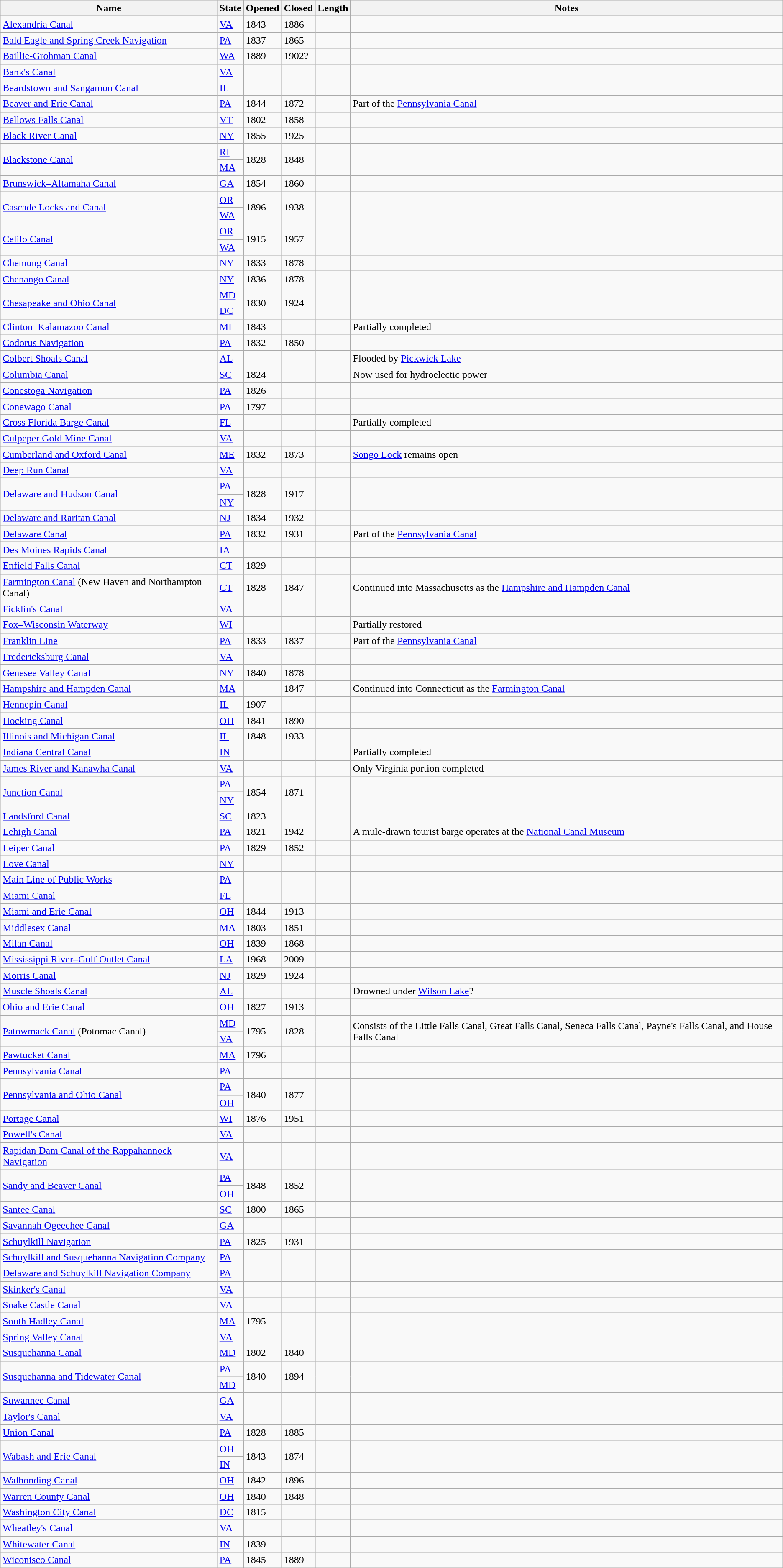<table class="wikitable sortable">
<tr>
<th>Name</th>
<th>State</th>
<th>Opened</th>
<th>Closed</th>
<th data-sort-type="number">Length</th>
<th class=unsortable>Notes</th>
</tr>
<tr>
<td><a href='#'>Alexandria Canal</a></td>
<td><a href='#'>VA</a></td>
<td>1843</td>
<td>1886</td>
<td></td>
<td></td>
</tr>
<tr>
<td><a href='#'>Bald Eagle and Spring Creek Navigation</a></td>
<td><a href='#'>PA</a></td>
<td>1837</td>
<td>1865</td>
<td></td>
<td></td>
</tr>
<tr>
<td><a href='#'>Baillie-Grohman Canal</a></td>
<td><a href='#'>WA</a></td>
<td>1889</td>
<td>1902?</td>
<td></td>
<td></td>
</tr>
<tr>
<td><a href='#'>Bank's Canal</a></td>
<td><a href='#'>VA</a></td>
<td></td>
<td></td>
<td></td>
<td></td>
</tr>
<tr>
<td><a href='#'>Beardstown and Sangamon Canal</a></td>
<td><a href='#'>IL</a></td>
<td></td>
<td></td>
<td></td>
<td></td>
</tr>
<tr>
<td><a href='#'>Beaver and Erie Canal</a></td>
<td><a href='#'>PA</a></td>
<td>1844</td>
<td>1872</td>
<td></td>
<td>Part of the <a href='#'>Pennsylvania Canal</a></td>
</tr>
<tr>
<td><a href='#'>Bellows Falls Canal</a></td>
<td><a href='#'>VT</a></td>
<td>1802</td>
<td>1858</td>
<td></td>
<td></td>
</tr>
<tr>
<td><a href='#'>Black River Canal</a></td>
<td><a href='#'>NY</a></td>
<td>1855</td>
<td>1925</td>
<td></td>
<td></td>
</tr>
<tr>
<td rowspan=2><a href='#'>Blackstone Canal</a></td>
<td><a href='#'>RI</a></td>
<td rowspan=2>1828</td>
<td rowspan=2>1848</td>
<td rowspan=2></td>
<td rowspan=2></td>
</tr>
<tr>
<td><a href='#'>MA</a></td>
</tr>
<tr>
<td><a href='#'>Brunswick–Altamaha Canal</a></td>
<td><a href='#'>GA</a></td>
<td>1854</td>
<td>1860</td>
<td></td>
<td></td>
</tr>
<tr>
<td rowspan=2><a href='#'>Cascade Locks and Canal</a></td>
<td><a href='#'>OR</a></td>
<td rowspan=2>1896</td>
<td rowspan=2>1938</td>
<td rowspan=2></td>
<td rowspan=2></td>
</tr>
<tr>
<td><a href='#'>WA</a></td>
</tr>
<tr>
<td rowspan=2><a href='#'>Celilo Canal</a></td>
<td><a href='#'>OR</a></td>
<td rowspan=2>1915</td>
<td rowspan=2>1957</td>
<td rowspan=2></td>
<td rowspan=2></td>
</tr>
<tr>
<td><a href='#'>WA</a></td>
</tr>
<tr>
<td><a href='#'>Chemung Canal</a></td>
<td><a href='#'>NY</a></td>
<td>1833</td>
<td>1878</td>
<td></td>
<td></td>
</tr>
<tr>
<td><a href='#'>Chenango Canal</a></td>
<td><a href='#'>NY</a></td>
<td>1836</td>
<td>1878</td>
<td></td>
<td></td>
</tr>
<tr>
<td rowspan=2><a href='#'>Chesapeake and Ohio Canal</a></td>
<td><a href='#'>MD</a></td>
<td rowspan=2>1830</td>
<td rowspan=2>1924</td>
<td rowspan=2></td>
<td rowspan=2></td>
</tr>
<tr>
<td><a href='#'>DC</a></td>
</tr>
<tr>
<td><a href='#'>Clinton–Kalamazoo Canal</a></td>
<td><a href='#'>MI</a></td>
<td>1843</td>
<td></td>
<td></td>
<td>Partially completed</td>
</tr>
<tr>
<td><a href='#'>Codorus Navigation</a></td>
<td><a href='#'>PA</a></td>
<td>1832</td>
<td>1850</td>
<td></td>
<td></td>
</tr>
<tr>
<td><a href='#'>Colbert Shoals Canal</a></td>
<td><a href='#'>AL</a></td>
<td></td>
<td></td>
<td></td>
<td>Flooded by <a href='#'>Pickwick Lake</a></td>
</tr>
<tr>
<td><a href='#'>Columbia Canal</a></td>
<td><a href='#'>SC</a></td>
<td>1824</td>
<td></td>
<td></td>
<td>Now used for hydroelectic power</td>
</tr>
<tr>
<td><a href='#'>Conestoga Navigation</a></td>
<td><a href='#'>PA</a></td>
<td>1826</td>
<td></td>
<td></td>
<td></td>
</tr>
<tr>
<td><a href='#'>Conewago Canal</a></td>
<td><a href='#'>PA</a></td>
<td>1797</td>
<td></td>
<td></td>
<td></td>
</tr>
<tr>
<td><a href='#'>Cross Florida Barge Canal</a></td>
<td><a href='#'>FL</a></td>
<td></td>
<td></td>
<td></td>
<td>Partially completed</td>
</tr>
<tr>
<td><a href='#'>Culpeper Gold Mine Canal</a></td>
<td><a href='#'>VA</a></td>
<td></td>
<td></td>
<td></td>
<td></td>
</tr>
<tr>
<td><a href='#'>Cumberland and Oxford Canal</a></td>
<td><a href='#'>ME</a></td>
<td>1832</td>
<td>1873</td>
<td></td>
<td><a href='#'>Songo Lock</a> remains open</td>
</tr>
<tr>
<td><a href='#'>Deep Run Canal</a></td>
<td><a href='#'>VA</a></td>
<td></td>
<td></td>
<td></td>
<td></td>
</tr>
<tr>
<td rowspan=2><a href='#'>Delaware and Hudson Canal</a></td>
<td><a href='#'>PA</a></td>
<td rowspan=2>1828</td>
<td rowspan=2>1917</td>
<td rowspan=2></td>
<td rowspan=2></td>
</tr>
<tr>
<td><a href='#'>NY</a></td>
</tr>
<tr>
<td><a href='#'>Delaware and Raritan Canal</a></td>
<td><a href='#'>NJ</a></td>
<td>1834</td>
<td>1932</td>
<td></td>
<td></td>
</tr>
<tr>
<td><a href='#'>Delaware Canal</a></td>
<td><a href='#'>PA</a></td>
<td>1832</td>
<td>1931</td>
<td></td>
<td>Part of the <a href='#'>Pennsylvania Canal</a></td>
</tr>
<tr>
<td><a href='#'>Des Moines Rapids Canal</a></td>
<td><a href='#'>IA</a></td>
<td></td>
<td></td>
<td></td>
<td></td>
</tr>
<tr>
<td><a href='#'>Enfield Falls Canal</a></td>
<td><a href='#'>CT</a></td>
<td>1829</td>
<td></td>
<td></td>
<td></td>
</tr>
<tr>
<td><a href='#'>Farmington Canal</a> (New Haven and Northampton Canal)</td>
<td><a href='#'>CT</a></td>
<td>1828</td>
<td>1847</td>
<td></td>
<td>Continued into Massachusetts as the <a href='#'>Hampshire and Hampden Canal</a></td>
</tr>
<tr>
<td><a href='#'>Ficklin's Canal</a></td>
<td><a href='#'>VA</a></td>
<td></td>
<td></td>
<td></td>
<td></td>
</tr>
<tr>
<td><a href='#'>Fox–Wisconsin Waterway</a></td>
<td><a href='#'>WI</a></td>
<td></td>
<td></td>
<td></td>
<td>Partially restored</td>
</tr>
<tr>
<td><a href='#'>Franklin Line</a></td>
<td><a href='#'>PA</a></td>
<td>1833</td>
<td>1837</td>
<td></td>
<td>Part of the <a href='#'>Pennsylvania Canal</a></td>
</tr>
<tr>
<td><a href='#'>Fredericksburg Canal</a></td>
<td><a href='#'>VA</a></td>
<td></td>
<td></td>
<td></td>
<td></td>
</tr>
<tr>
<td><a href='#'>Genesee Valley Canal</a></td>
<td><a href='#'>NY</a></td>
<td>1840</td>
<td>1878</td>
<td></td>
<td></td>
</tr>
<tr>
<td><a href='#'>Hampshire and Hampden Canal</a></td>
<td><a href='#'>MA</a></td>
<td></td>
<td>1847</td>
<td></td>
<td>Continued into Connecticut as the <a href='#'>Farmington Canal</a></td>
</tr>
<tr>
<td><a href='#'>Hennepin Canal</a></td>
<td><a href='#'>IL</a></td>
<td>1907</td>
<td></td>
<td></td>
<td></td>
</tr>
<tr>
<td><a href='#'>Hocking Canal</a></td>
<td><a href='#'>OH</a></td>
<td>1841</td>
<td>1890</td>
<td></td>
<td></td>
</tr>
<tr>
<td><a href='#'>Illinois and Michigan Canal</a></td>
<td><a href='#'>IL</a></td>
<td>1848</td>
<td>1933</td>
<td></td>
<td></td>
</tr>
<tr>
<td><a href='#'>Indiana Central Canal</a></td>
<td><a href='#'>IN</a></td>
<td></td>
<td></td>
<td></td>
<td>Partially completed</td>
</tr>
<tr>
<td><a href='#'>James River and Kanawha Canal</a></td>
<td><a href='#'>VA</a></td>
<td></td>
<td></td>
<td></td>
<td>Only Virginia portion completed</td>
</tr>
<tr>
<td rowspan=2><a href='#'>Junction Canal</a></td>
<td><a href='#'>PA</a></td>
<td rowspan=2>1854</td>
<td rowspan=2>1871</td>
<td rowspan=2></td>
<td rowspan=2></td>
</tr>
<tr>
<td><a href='#'>NY</a></td>
</tr>
<tr>
<td><a href='#'>Landsford Canal</a></td>
<td><a href='#'>SC</a></td>
<td>1823</td>
<td></td>
<td></td>
<td></td>
</tr>
<tr>
<td><a href='#'>Lehigh Canal</a></td>
<td><a href='#'>PA</a></td>
<td>1821</td>
<td>1942</td>
<td></td>
<td>A mule-drawn tourist barge operates at the <a href='#'>National Canal Museum</a></td>
</tr>
<tr>
<td><a href='#'>Leiper Canal</a></td>
<td><a href='#'>PA</a></td>
<td>1829</td>
<td>1852</td>
<td></td>
<td></td>
</tr>
<tr>
<td><a href='#'>Love Canal</a></td>
<td><a href='#'>NY</a></td>
<td></td>
<td></td>
<td></td>
<td></td>
</tr>
<tr>
<td><a href='#'>Main Line of Public Works</a></td>
<td><a href='#'>PA</a></td>
<td></td>
<td></td>
<td></td>
<td></td>
</tr>
<tr>
<td><a href='#'>Miami Canal</a></td>
<td><a href='#'>FL</a></td>
<td></td>
<td></td>
<td></td>
<td></td>
</tr>
<tr>
<td><a href='#'>Miami and Erie Canal</a></td>
<td><a href='#'>OH</a></td>
<td>1844</td>
<td>1913</td>
<td></td>
<td></td>
</tr>
<tr>
<td><a href='#'>Middlesex Canal</a></td>
<td><a href='#'>MA</a></td>
<td>1803</td>
<td>1851</td>
<td></td>
<td></td>
</tr>
<tr>
<td><a href='#'>Milan Canal</a></td>
<td><a href='#'>OH</a></td>
<td>1839</td>
<td>1868</td>
<td></td>
<td></td>
</tr>
<tr>
<td><a href='#'>Mississippi River–Gulf Outlet Canal</a></td>
<td><a href='#'>LA</a></td>
<td>1968</td>
<td>2009</td>
<td></td>
<td></td>
</tr>
<tr>
<td><a href='#'>Morris Canal</a></td>
<td><a href='#'>NJ</a></td>
<td>1829</td>
<td>1924</td>
<td></td>
<td></td>
</tr>
<tr>
<td><a href='#'>Muscle Shoals Canal</a></td>
<td><a href='#'>AL</a></td>
<td></td>
<td></td>
<td></td>
<td>Drowned under <a href='#'>Wilson Lake</a>?</td>
</tr>
<tr>
<td><a href='#'>Ohio and Erie Canal</a></td>
<td><a href='#'>OH</a></td>
<td>1827</td>
<td>1913</td>
<td></td>
<td></td>
</tr>
<tr>
<td rowspan=2><a href='#'>Patowmack Canal</a> (Potomac Canal)</td>
<td><a href='#'>MD</a></td>
<td rowspan=2>1795</td>
<td rowspan=2>1828</td>
<td rowspan=2></td>
<td rowspan=2>Consists of the Little Falls Canal, Great Falls Canal, Seneca Falls Canal, Payne's Falls Canal, and House Falls Canal</td>
</tr>
<tr>
<td><a href='#'>VA</a></td>
</tr>
<tr>
<td><a href='#'>Pawtucket Canal</a></td>
<td><a href='#'>MA</a></td>
<td>1796</td>
<td></td>
<td></td>
<td></td>
</tr>
<tr>
<td><a href='#'>Pennsylvania Canal</a></td>
<td><a href='#'>PA</a></td>
<td></td>
<td></td>
<td></td>
<td></td>
</tr>
<tr>
<td rowspan=2><a href='#'>Pennsylvania and Ohio Canal</a></td>
<td><a href='#'>PA</a></td>
<td rowspan=2>1840</td>
<td rowspan=2>1877</td>
<td rowspan=2></td>
<td rowspan=2></td>
</tr>
<tr>
<td><a href='#'>OH</a></td>
</tr>
<tr>
<td><a href='#'>Portage Canal</a></td>
<td><a href='#'>WI</a></td>
<td>1876</td>
<td>1951</td>
<td></td>
<td></td>
</tr>
<tr>
<td><a href='#'>Powell's Canal</a></td>
<td><a href='#'>VA</a></td>
<td></td>
<td></td>
<td></td>
<td></td>
</tr>
<tr>
<td><a href='#'>Rapidan Dam Canal of the Rappahannock Navigation</a></td>
<td><a href='#'>VA</a></td>
<td></td>
<td></td>
<td></td>
<td></td>
</tr>
<tr>
<td rowspan=2><a href='#'>Sandy and Beaver Canal</a></td>
<td><a href='#'>PA</a></td>
<td rowspan=2>1848</td>
<td rowspan=2>1852</td>
<td rowspan=2></td>
<td rowspan=2></td>
</tr>
<tr>
<td><a href='#'>OH</a></td>
</tr>
<tr>
<td><a href='#'>Santee Canal</a></td>
<td><a href='#'>SC</a></td>
<td>1800</td>
<td>1865</td>
<td></td>
<td></td>
</tr>
<tr>
<td><a href='#'>Savannah Ogeechee Canal</a></td>
<td><a href='#'>GA</a></td>
<td></td>
<td></td>
<td></td>
<td></td>
</tr>
<tr>
<td><a href='#'>Schuylkill Navigation</a></td>
<td><a href='#'>PA</a></td>
<td>1825</td>
<td>1931</td>
<td></td>
<td></td>
</tr>
<tr>
<td><a href='#'>Schuylkill and Susquehanna Navigation Company</a></td>
<td><a href='#'>PA</a></td>
<td></td>
<td></td>
<td></td>
<td></td>
</tr>
<tr>
<td><a href='#'>Delaware and Schuylkill Navigation Company</a></td>
<td><a href='#'>PA</a></td>
<td></td>
<td></td>
<td></td>
<td></td>
</tr>
<tr>
<td><a href='#'>Skinker's Canal</a></td>
<td><a href='#'>VA</a></td>
<td></td>
<td></td>
<td></td>
<td></td>
</tr>
<tr>
<td><a href='#'>Snake Castle Canal</a></td>
<td><a href='#'>VA</a></td>
<td></td>
<td></td>
<td></td>
<td></td>
</tr>
<tr>
<td><a href='#'>South Hadley Canal</a></td>
<td><a href='#'>MA</a></td>
<td>1795</td>
<td></td>
<td></td>
<td></td>
</tr>
<tr>
<td><a href='#'>Spring Valley Canal</a></td>
<td><a href='#'>VA</a></td>
<td></td>
<td></td>
<td></td>
<td></td>
</tr>
<tr>
<td><a href='#'>Susquehanna Canal</a></td>
<td><a href='#'>MD</a></td>
<td>1802</td>
<td>1840</td>
<td></td>
<td></td>
</tr>
<tr>
<td rowspan=2><a href='#'>Susquehanna and Tidewater Canal</a></td>
<td><a href='#'>PA</a></td>
<td rowspan=2>1840</td>
<td rowspan=2>1894</td>
<td rowspan=2></td>
<td rowspan=2></td>
</tr>
<tr>
<td><a href='#'>MD</a></td>
</tr>
<tr>
<td><a href='#'>Suwannee Canal</a></td>
<td><a href='#'>GA</a></td>
<td></td>
<td></td>
<td></td>
<td></td>
</tr>
<tr>
<td><a href='#'>Taylor's Canal</a></td>
<td><a href='#'>VA</a></td>
<td></td>
<td></td>
<td></td>
<td></td>
</tr>
<tr>
<td><a href='#'>Union Canal</a></td>
<td><a href='#'>PA</a></td>
<td>1828</td>
<td>1885</td>
<td></td>
<td></td>
</tr>
<tr>
<td rowspan=2><a href='#'>Wabash and Erie Canal</a></td>
<td><a href='#'>OH</a></td>
<td rowspan=2>1843</td>
<td rowspan=2>1874</td>
<td rowspan=2></td>
<td rowspan=2></td>
</tr>
<tr>
<td><a href='#'>IN</a></td>
</tr>
<tr>
<td><a href='#'>Walhonding Canal</a></td>
<td><a href='#'>OH</a></td>
<td>1842</td>
<td>1896</td>
<td></td>
<td></td>
</tr>
<tr>
<td><a href='#'>Warren County Canal</a></td>
<td><a href='#'>OH</a></td>
<td>1840</td>
<td>1848</td>
<td></td>
<td></td>
</tr>
<tr>
<td><a href='#'>Washington City Canal</a></td>
<td><a href='#'>DC</a></td>
<td>1815</td>
<td></td>
<td></td>
<td></td>
</tr>
<tr>
<td><a href='#'>Wheatley's Canal</a></td>
<td><a href='#'>VA</a></td>
<td></td>
<td></td>
<td></td>
<td></td>
</tr>
<tr>
<td><a href='#'>Whitewater Canal</a></td>
<td><a href='#'>IN</a></td>
<td>1839</td>
<td></td>
<td></td>
<td></td>
</tr>
<tr>
<td><a href='#'>Wiconisco Canal</a></td>
<td><a href='#'>PA</a></td>
<td>1845</td>
<td>1889</td>
<td></td>
<td></td>
</tr>
</table>
